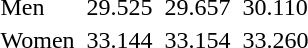<table>
<tr>
<td>Men</td>
<td></td>
<td>29.525</td>
<td></td>
<td>29.657</td>
<td></td>
<td>30.110</td>
</tr>
<tr>
<td>Women</td>
<td></td>
<td>33.144</td>
<td></td>
<td>33.154</td>
<td></td>
<td>33.260</td>
</tr>
</table>
